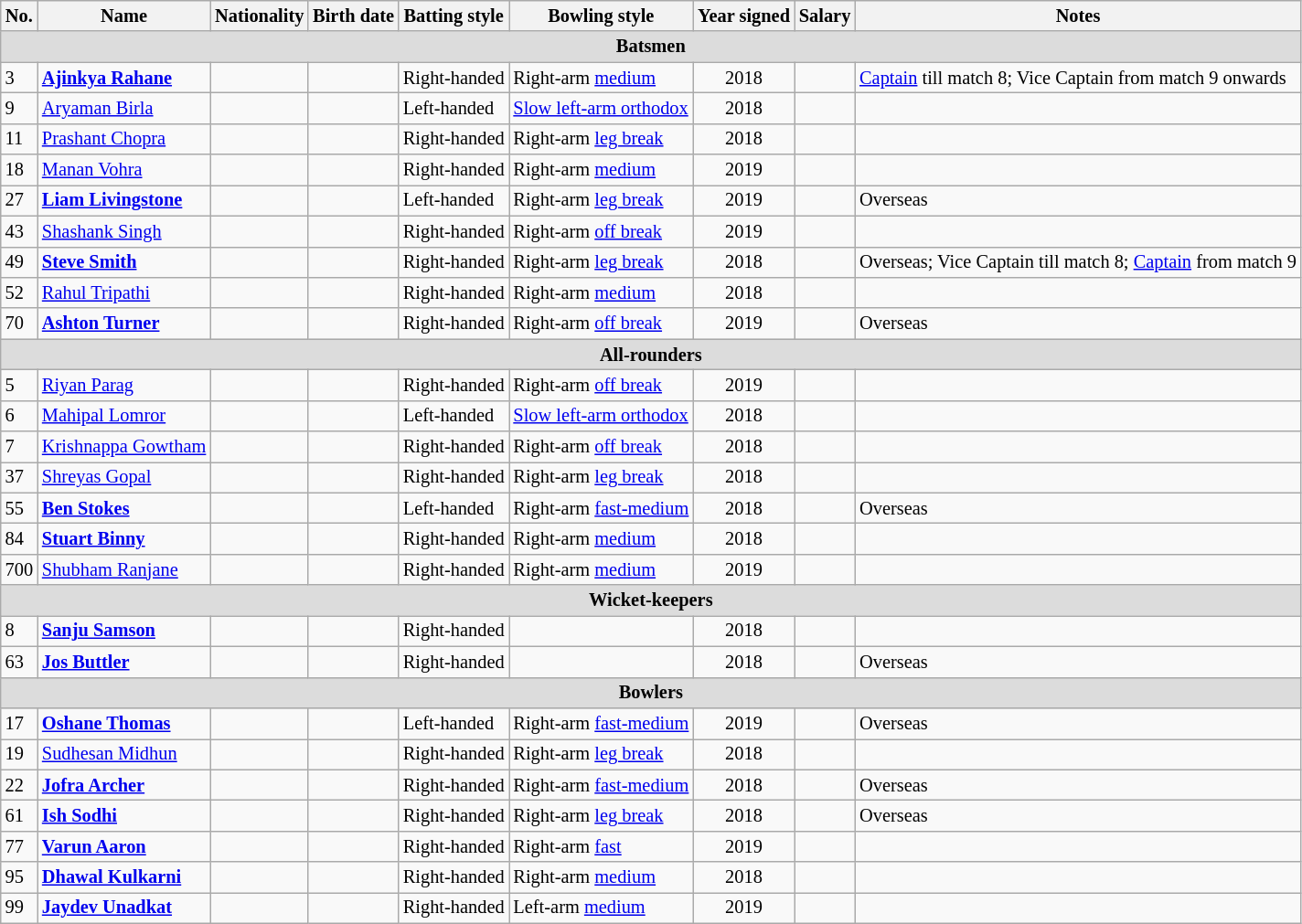<table class="wikitable"  style="font-size:85%;">
<tr>
<th>No.</th>
<th>Name</th>
<th>Nationality</th>
<th>Birth date</th>
<th>Batting style</th>
<th>Bowling style</th>
<th>Year signed</th>
<th>Salary</th>
<th>Notes</th>
</tr>
<tr>
<th colspan="9"  style="background:#dcdcdc; text-align:center;">Batsmen</th>
</tr>
<tr>
<td>3</td>
<td><strong><a href='#'>Ajinkya Rahane</a></strong></td>
<td></td>
<td></td>
<td>Right-handed</td>
<td>Right-arm <a href='#'>medium</a></td>
<td style="text-align:center;">2018</td>
<td style="text-align:right;"></td>
<td><a href='#'>Captain</a> till match 8; Vice Captain from match 9 onwards</td>
</tr>
<tr>
<td>9</td>
<td><a href='#'>Aryaman Birla</a></td>
<td></td>
<td></td>
<td>Left-handed</td>
<td><a href='#'>Slow left-arm orthodox</a></td>
<td style="text-align:center;">2018</td>
<td style="text-align:right;"></td>
<td></td>
</tr>
<tr>
<td>11</td>
<td><a href='#'>Prashant Chopra</a></td>
<td></td>
<td></td>
<td>Right-handed</td>
<td>Right-arm <a href='#'>leg break</a></td>
<td style="text-align:center;">2018</td>
<td style="text-align:right;"></td>
<td></td>
</tr>
<tr>
<td>18</td>
<td><a href='#'>Manan Vohra</a></td>
<td></td>
<td></td>
<td>Right-handed</td>
<td>Right-arm <a href='#'>medium</a></td>
<td style="text-align:center;">2019</td>
<td style="text-align:right;"></td>
<td></td>
</tr>
<tr>
<td>27</td>
<td><strong><a href='#'>Liam Livingstone</a></strong></td>
<td></td>
<td></td>
<td>Left-handed</td>
<td>Right-arm <a href='#'>leg break</a></td>
<td style="text-align:center;">2019</td>
<td style="text-align:right;"></td>
<td>Overseas</td>
</tr>
<tr>
<td>43</td>
<td><a href='#'>Shashank Singh</a></td>
<td></td>
<td></td>
<td>Right-handed</td>
<td>Right-arm <a href='#'>off break</a></td>
<td style="text-align:center;">2019</td>
<td style="text-align:right;"></td>
<td></td>
</tr>
<tr>
<td>49</td>
<td><strong><a href='#'>Steve Smith</a></strong></td>
<td></td>
<td></td>
<td>Right-handed</td>
<td>Right-arm <a href='#'>leg break</a></td>
<td style="text-align:center;">2018</td>
<td style="text-align:right;"></td>
<td>Overseas; Vice Captain till match 8; <a href='#'>Captain</a> from match 9</td>
</tr>
<tr>
<td>52</td>
<td><a href='#'>Rahul Tripathi</a></td>
<td></td>
<td></td>
<td>Right-handed</td>
<td>Right-arm <a href='#'>medium</a></td>
<td style="text-align:center;">2018</td>
<td style="text-align:right;"></td>
<td></td>
</tr>
<tr>
<td>70</td>
<td><strong><a href='#'>Ashton Turner</a></strong></td>
<td></td>
<td></td>
<td>Right-handed</td>
<td>Right-arm <a href='#'>off break</a></td>
<td style="text-align:center;">2019</td>
<td style="text-align:right;"></td>
<td>Overseas</td>
</tr>
<tr>
<th colspan="9"  style="background:#dcdcdc; text-align:center;">All-rounders</th>
</tr>
<tr>
<td>5</td>
<td><a href='#'>Riyan Parag</a></td>
<td></td>
<td></td>
<td>Right-handed</td>
<td>Right-arm <a href='#'>off break</a></td>
<td style="text-align:center;">2019</td>
<td style="text-align:right;"></td>
<td></td>
</tr>
<tr>
<td>6</td>
<td><a href='#'>Mahipal Lomror</a></td>
<td></td>
<td></td>
<td>Left-handed</td>
<td><a href='#'>Slow left-arm orthodox</a></td>
<td style="text-align:center;">2018</td>
<td style="text-align:right;"></td>
<td></td>
</tr>
<tr>
<td>7</td>
<td><a href='#'>Krishnappa Gowtham</a></td>
<td></td>
<td></td>
<td>Right-handed</td>
<td>Right-arm <a href='#'>off break</a></td>
<td style="text-align:center;">2018</td>
<td style="text-align:right;"></td>
<td></td>
</tr>
<tr>
<td>37</td>
<td><a href='#'>Shreyas Gopal</a></td>
<td></td>
<td></td>
<td>Right-handed</td>
<td>Right-arm <a href='#'>leg break</a></td>
<td style="text-align:center;">2018</td>
<td style="text-align:right;"></td>
<td></td>
</tr>
<tr>
<td>55</td>
<td><strong><a href='#'>Ben Stokes</a></strong></td>
<td></td>
<td></td>
<td>Left-handed</td>
<td>Right-arm <a href='#'>fast-medium</a></td>
<td style="text-align:center;">2018</td>
<td style="text-align:right;"></td>
<td>Overseas</td>
</tr>
<tr>
<td>84</td>
<td><strong><a href='#'>Stuart Binny</a></strong></td>
<td></td>
<td></td>
<td>Right-handed</td>
<td>Right-arm <a href='#'>medium</a></td>
<td style="text-align:center;">2018</td>
<td style="text-align:right;"></td>
<td></td>
</tr>
<tr>
<td>700</td>
<td><a href='#'>Shubham Ranjane</a></td>
<td></td>
<td></td>
<td>Right-handed</td>
<td>Right-arm <a href='#'>medium</a></td>
<td style="text-align:center;">2019</td>
<td style="text-align:right;"></td>
<td></td>
</tr>
<tr>
<th colspan="9"  style="background:#dcdcdc; text-align:center;">Wicket-keepers</th>
</tr>
<tr>
<td>8</td>
<td><strong><a href='#'>Sanju Samson</a></strong></td>
<td></td>
<td></td>
<td>Right-handed</td>
<td></td>
<td style="text-align:center;">2018</td>
<td style="text-align:right;"></td>
<td></td>
</tr>
<tr>
<td>63</td>
<td><strong><a href='#'>Jos Buttler</a></strong></td>
<td></td>
<td></td>
<td>Right-handed</td>
<td></td>
<td style="text-align:center;">2018</td>
<td style="text-align:right;"></td>
<td>Overseas</td>
</tr>
<tr>
<th colspan="9"  style="background:#dcdcdc; text-align:center;">Bowlers</th>
</tr>
<tr>
<td>17</td>
<td><strong><a href='#'>Oshane Thomas</a></strong></td>
<td></td>
<td></td>
<td>Left-handed</td>
<td>Right-arm <a href='#'>fast-medium</a></td>
<td style="text-align:center;">2019</td>
<td style="text-align:right;"></td>
<td>Overseas</td>
</tr>
<tr>
<td>19</td>
<td><a href='#'>Sudhesan Midhun</a></td>
<td></td>
<td></td>
<td>Right-handed</td>
<td>Right-arm <a href='#'>leg break</a></td>
<td style="text-align:center;">2018</td>
<td style="text-align:right;"></td>
<td></td>
</tr>
<tr>
<td>22</td>
<td><strong><a href='#'>Jofra Archer</a></strong></td>
<td></td>
<td></td>
<td>Right-handed</td>
<td>Right-arm <a href='#'>fast-medium</a></td>
<td style="text-align:center;">2018</td>
<td style="text-align:right;"></td>
<td>Overseas</td>
</tr>
<tr>
<td>61</td>
<td><strong><a href='#'>Ish Sodhi</a></strong></td>
<td></td>
<td></td>
<td>Right-handed</td>
<td>Right-arm <a href='#'>leg break</a></td>
<td style="text-align:center;">2018</td>
<td style="text-align:right;"></td>
<td>Overseas</td>
</tr>
<tr>
<td>77</td>
<td><strong><a href='#'>Varun Aaron</a></strong></td>
<td></td>
<td></td>
<td>Right-handed</td>
<td>Right-arm <a href='#'>fast</a></td>
<td style="text-align:center;">2019</td>
<td style="text-align:right;"></td>
<td></td>
</tr>
<tr>
<td>95</td>
<td><strong><a href='#'>Dhawal Kulkarni</a></strong></td>
<td></td>
<td></td>
<td>Right-handed</td>
<td>Right-arm <a href='#'>medium</a></td>
<td style="text-align:center;">2018</td>
<td style="text-align:right;"></td>
<td></td>
</tr>
<tr>
<td>99</td>
<td><strong><a href='#'>Jaydev Unadkat</a></strong></td>
<td></td>
<td></td>
<td>Right-handed</td>
<td>Left-arm <a href='#'>medium</a></td>
<td style="text-align:center;">2019</td>
<td style="text-align:right;"></td>
<td></td>
</tr>
</table>
